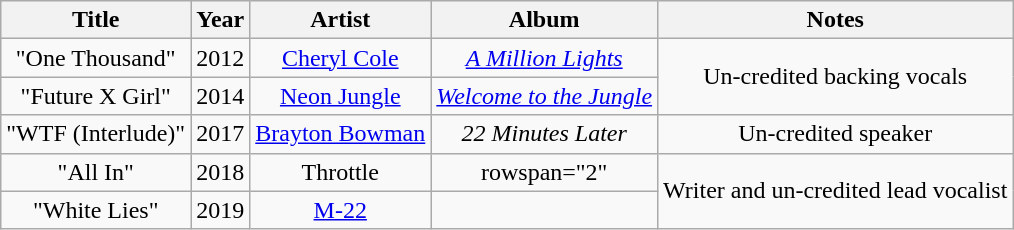<table class="wikitable plainrowheaders" style="text-align:center;">
<tr>
<th scope="col">Title</th>
<th scope="col">Year</th>
<th scope="col">Artist</th>
<th scope="col">Album</th>
<th scope="col">Notes</th>
</tr>
<tr>
<td>"One Thousand"</td>
<td>2012</td>
<td><a href='#'>Cheryl Cole</a></td>
<td><em><a href='#'>A Million Lights</a></em></td>
<td rowspan="2">Un-credited backing vocals</td>
</tr>
<tr>
<td>"Future X Girl"</td>
<td>2014</td>
<td><a href='#'>Neon Jungle</a></td>
<td><em><a href='#'>Welcome to the Jungle</a></em></td>
</tr>
<tr>
<td>"WTF (Interlude)"</td>
<td>2017</td>
<td><a href='#'>Brayton Bowman</a></td>
<td><em>22 Minutes Later</em></td>
<td>Un-credited speaker</td>
</tr>
<tr>
<td>"All In"</td>
<td>2018</td>
<td>Throttle</td>
<td>rowspan="2" </td>
<td rowspan="2">Writer and un-credited lead vocalist</td>
</tr>
<tr>
<td>"White Lies"</td>
<td>2019</td>
<td><a href='#'>M-22</a></td>
</tr>
</table>
